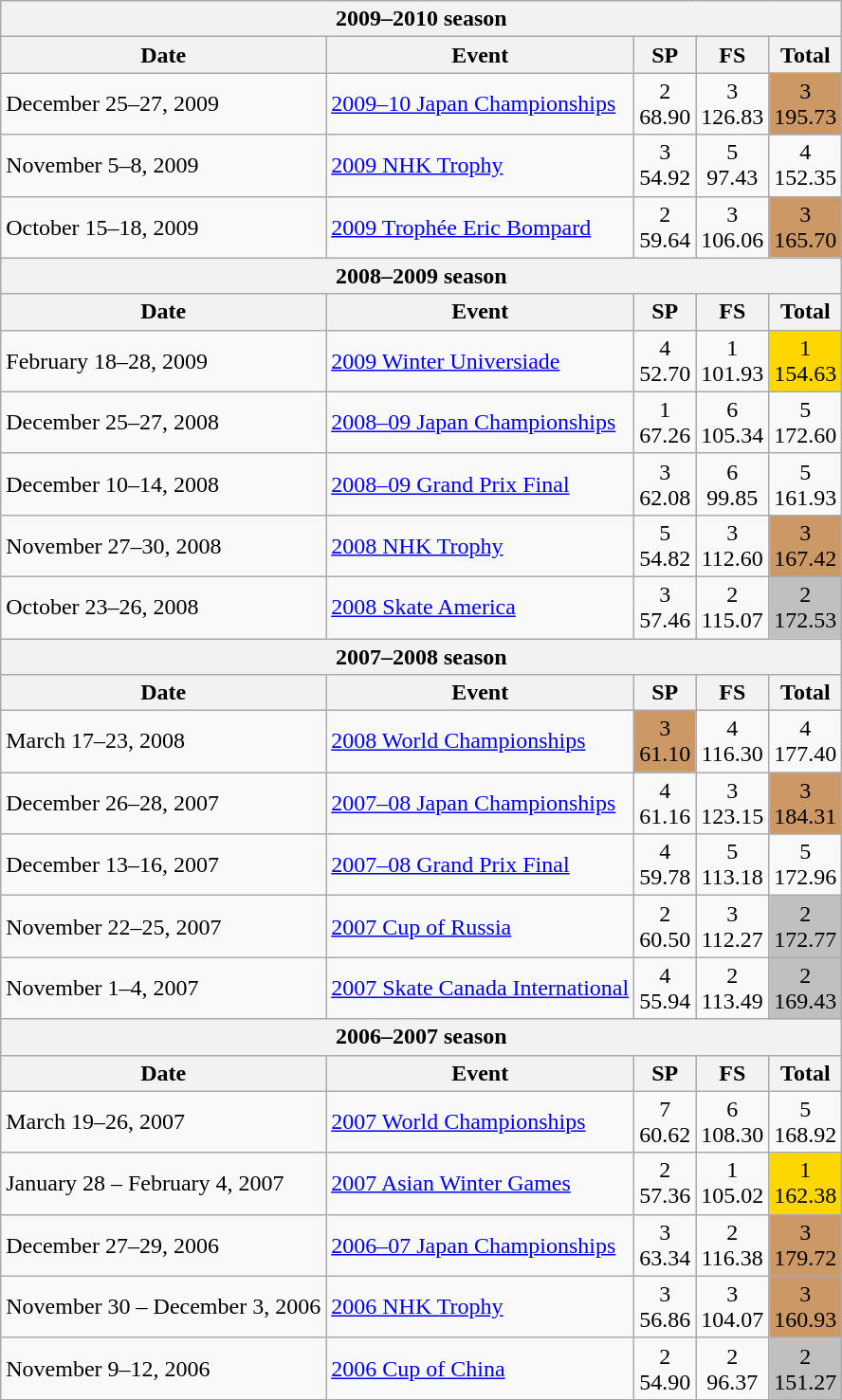<table class="wikitable">
<tr>
<th colspan="5">2009–2010 season</th>
</tr>
<tr>
<th>Date</th>
<th>Event</th>
<th>SP</th>
<th>FS</th>
<th>Total</th>
</tr>
<tr>
<td>December 25–27, 2009</td>
<td><a href='#'>2009–10 Japan Championships</a></td>
<td align="center">2 <br> 68.90</td>
<td align="center">3 <br> 126.83</td>
<td align="center" bgcolor="#cc9966">3 <br> 195.73</td>
</tr>
<tr>
<td>November 5–8, 2009</td>
<td><a href='#'>2009 NHK Trophy</a></td>
<td align="center">3 <br> 54.92</td>
<td align="center">5 <br> 97.43</td>
<td align="center">4 <br> 152.35</td>
</tr>
<tr>
<td>October 15–18, 2009</td>
<td><a href='#'>2009 Trophée Eric Bompard</a></td>
<td align="center">2 <br> 59.64</td>
<td align="center">3 <br> 106.06</td>
<td align="center" bgcolor="#cc9966">3 <br> 165.70</td>
</tr>
<tr>
<th colspan="5">2008–2009 season</th>
</tr>
<tr>
<th>Date</th>
<th>Event</th>
<th>SP</th>
<th>FS</th>
<th>Total</th>
</tr>
<tr>
<td>February 18–28, 2009</td>
<td><a href='#'>2009 Winter Universiade</a></td>
<td align="center">4 <br> 52.70</td>
<td align="center">1 <br> 101.93</td>
<td align="center" bgcolor="gold">1 <br> 154.63</td>
</tr>
<tr>
<td>December 25–27, 2008</td>
<td><a href='#'>2008–09 Japan Championships</a></td>
<td align="center">1 <br> 67.26</td>
<td align="center">6 <br> 105.34</td>
<td align="center">5 <br> 172.60</td>
</tr>
<tr>
<td>December 10–14, 2008</td>
<td><a href='#'>2008–09 Grand Prix Final</a></td>
<td align="center">3 <br> 62.08</td>
<td align="center">6 <br> 99.85</td>
<td align="center">5 <br> 161.93</td>
</tr>
<tr>
<td>November 27–30, 2008</td>
<td><a href='#'>2008 NHK Trophy</a></td>
<td align="center">5 <br> 54.82</td>
<td align="center">3 <br> 112.60</td>
<td align="center" bgcolor="#cc9966">3 <br> 167.42</td>
</tr>
<tr>
<td>October 23–26, 2008</td>
<td><a href='#'>2008 Skate America</a></td>
<td align="center">3 <br> 57.46</td>
<td align="center">2 <br> 115.07</td>
<td align="center" bgcolor="silver">2 <br> 172.53</td>
</tr>
<tr>
<th colspan="5">2007–2008 season</th>
</tr>
<tr>
<th>Date</th>
<th>Event</th>
<th>SP</th>
<th>FS</th>
<th>Total</th>
</tr>
<tr>
<td>March 17–23, 2008</td>
<td><a href='#'>2008 World Championships</a></td>
<td align="center" bgcolor="#cc9966">3 <br> 61.10</td>
<td align="center">4 <br> 116.30</td>
<td align="center">4 <br> 177.40</td>
</tr>
<tr>
<td>December 26–28, 2007</td>
<td><a href='#'>2007–08 Japan Championships</a></td>
<td align="center">4 <br> 61.16</td>
<td align="center">3 <br> 123.15</td>
<td align="center" bgcolor="#cc9966">3 <br> 184.31</td>
</tr>
<tr>
<td>December 13–16, 2007</td>
<td><a href='#'>2007–08 Grand Prix Final</a></td>
<td align="center">4 <br> 59.78</td>
<td align="center">5 <br> 113.18</td>
<td align="center">5 <br> 172.96</td>
</tr>
<tr>
<td>November 22–25, 2007</td>
<td><a href='#'>2007 Cup of Russia</a></td>
<td align="center">2 <br> 60.50</td>
<td align="center">3 <br> 112.27</td>
<td align="center" bgcolor="silver">2 <br> 172.77</td>
</tr>
<tr>
<td>November 1–4, 2007</td>
<td><a href='#'>2007 Skate Canada International</a></td>
<td align="center">4 <br> 55.94</td>
<td align="center">2 <br> 113.49</td>
<td align="center" bgcolor="silver">2 <br> 169.43</td>
</tr>
<tr>
<th colspan="5">2006–2007 season</th>
</tr>
<tr>
<th>Date</th>
<th>Event</th>
<th>SP</th>
<th>FS</th>
<th>Total</th>
</tr>
<tr>
<td>March 19–26, 2007</td>
<td><a href='#'>2007 World Championships</a></td>
<td align="center">7 <br> 60.62</td>
<td align="center">6 <br> 108.30</td>
<td align="center">5 <br> 168.92</td>
</tr>
<tr>
<td>January 28 – February 4, 2007</td>
<td><a href='#'>2007 Asian Winter Games</a></td>
<td align="center">2 <br> 57.36</td>
<td align="center">1 <br> 105.02</td>
<td align="center" bgcolor="gold">1 <br> 162.38</td>
</tr>
<tr>
<td>December 27–29, 2006</td>
<td><a href='#'>2006–07 Japan Championships</a></td>
<td align="center">3 <br> 63.34</td>
<td align="center">2 <br> 116.38</td>
<td align="center" bgcolor="#cc9966">3 <br> 179.72</td>
</tr>
<tr>
<td>November 30 – December 3, 2006</td>
<td><a href='#'>2006 NHK Trophy</a></td>
<td align="center">3 <br> 56.86</td>
<td align="center">3 <br> 104.07</td>
<td align="center" bgcolor="#cc9966">3 <br> 160.93</td>
</tr>
<tr>
<td>November 9–12, 2006</td>
<td><a href='#'>2006 Cup of China</a></td>
<td align="center">2 <br> 54.90</td>
<td align="center">2 <br> 96.37</td>
<td align="center" bgcolor="silver">2 <br> 151.27</td>
</tr>
</table>
